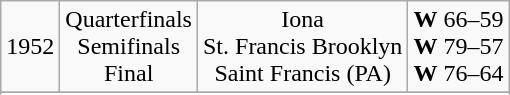<table class="wikitable">
<tr align="center">
<td>1952</td>
<td>Quarterfinals<br>Semifinals<br>Final</td>
<td>Iona <br>St. Francis Brooklyn <br>Saint Francis (PA) <br></td>
<td><strong>W</strong> 66–59<br><strong>W</strong> 79–57<br><strong>W</strong> 76–64<br></td>
</tr>
<tr align="center">
</tr>
<tr>
</tr>
</table>
